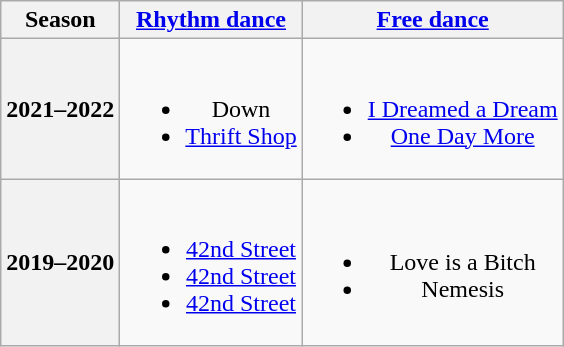<table class="wikitable" style="text-align:center">
<tr>
<th>Season</th>
<th><a href='#'>Rhythm dance</a></th>
<th><a href='#'>Free dance</a></th>
</tr>
<tr>
<th>2021–2022 <br> </th>
<td><br><ul><li> Down <br></li><li> <a href='#'>Thrift Shop</a> <br></li></ul></td>
<td><br><ul><li><a href='#'>I Dreamed a Dream</a></li><li><a href='#'>One Day More</a> <br></li></ul></td>
</tr>
<tr>
<th>2019–2020 <br> </th>
<td><br><ul><li> <a href='#'>42nd Street</a></li><li> <a href='#'>42nd Street</a></li><li> <a href='#'>42nd Street</a> <br></li></ul></td>
<td><br><ul><li>Love is a Bitch <br></li><li>Nemesis <br></li></ul></td>
</tr>
</table>
